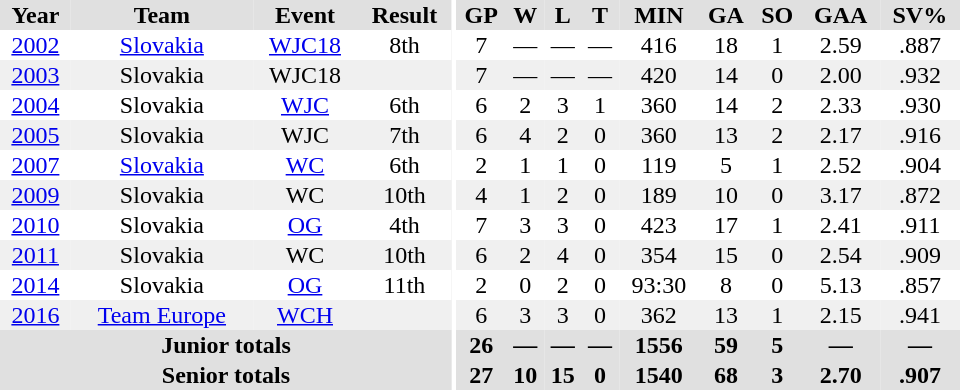<table border="0" cellpadding="1" cellspacing="0" ID="Table3" style="text-align:center; width:40em">
<tr ALIGN="center" bgcolor="#e0e0e0">
<th>Year</th>
<th>Team</th>
<th>Event</th>
<th>Result</th>
<th rowspan="99" bgcolor="#ffffff"></th>
<th>GP</th>
<th>W</th>
<th>L</th>
<th>T</th>
<th>MIN</th>
<th>GA</th>
<th>SO</th>
<th>GAA</th>
<th>SV%</th>
</tr>
<tr ALIGN="center">
<td><a href='#'>2002</a></td>
<td><a href='#'>Slovakia</a></td>
<td><a href='#'>WJC18</a></td>
<td>8th</td>
<td>7</td>
<td>—</td>
<td>—</td>
<td>—</td>
<td>416</td>
<td>18</td>
<td>1</td>
<td>2.59</td>
<td>.887</td>
</tr>
<tr ALIGN="center" bgcolor="#f0f0f0">
<td><a href='#'>2003</a></td>
<td>Slovakia</td>
<td>WJC18</td>
<td></td>
<td>7</td>
<td>—</td>
<td>—</td>
<td>—</td>
<td>420</td>
<td>14</td>
<td>0</td>
<td>2.00</td>
<td>.932</td>
</tr>
<tr ALIGN="center">
<td><a href='#'>2004</a></td>
<td>Slovakia</td>
<td><a href='#'>WJC</a></td>
<td>6th</td>
<td>6</td>
<td>2</td>
<td>3</td>
<td>1</td>
<td>360</td>
<td>14</td>
<td>2</td>
<td>2.33</td>
<td>.930</td>
</tr>
<tr ALIGN="center" bgcolor="#f0f0f0">
<td><a href='#'>2005</a></td>
<td>Slovakia</td>
<td>WJC</td>
<td>7th</td>
<td>6</td>
<td>4</td>
<td>2</td>
<td>0</td>
<td>360</td>
<td>13</td>
<td>2</td>
<td>2.17</td>
<td>.916</td>
</tr>
<tr ALIGN="center">
<td><a href='#'>2007</a></td>
<td><a href='#'>Slovakia</a></td>
<td><a href='#'>WC</a></td>
<td>6th</td>
<td>2</td>
<td>1</td>
<td>1</td>
<td>0</td>
<td>119</td>
<td>5</td>
<td>1</td>
<td>2.52</td>
<td>.904</td>
</tr>
<tr ALIGN="center" bgcolor="#f0f0f0">
<td><a href='#'>2009</a></td>
<td>Slovakia</td>
<td>WC</td>
<td>10th</td>
<td>4</td>
<td>1</td>
<td>2</td>
<td>0</td>
<td>189</td>
<td>10</td>
<td>0</td>
<td>3.17</td>
<td>.872</td>
</tr>
<tr ALIGN="center">
<td><a href='#'>2010</a></td>
<td>Slovakia</td>
<td><a href='#'>OG</a></td>
<td>4th</td>
<td>7</td>
<td>3</td>
<td>3</td>
<td>0</td>
<td>423</td>
<td>17</td>
<td>1</td>
<td>2.41</td>
<td>.911</td>
</tr>
<tr ALIGN="center" bgcolor="#f0f0f0">
<td><a href='#'>2011</a></td>
<td>Slovakia</td>
<td>WC</td>
<td>10th</td>
<td>6</td>
<td>2</td>
<td>4</td>
<td>0</td>
<td>354</td>
<td>15</td>
<td>0</td>
<td>2.54</td>
<td>.909</td>
</tr>
<tr ALIGN="center">
<td><a href='#'>2014</a></td>
<td>Slovakia</td>
<td><a href='#'>OG</a></td>
<td>11th</td>
<td>2</td>
<td>0</td>
<td>2</td>
<td>0</td>
<td>93:30</td>
<td>8</td>
<td>0</td>
<td>5.13</td>
<td>.857</td>
</tr>
<tr ALIGN="center" bgcolor="#f0f0f0">
<td><a href='#'>2016</a></td>
<td><a href='#'>Team Europe</a></td>
<td><a href='#'>WCH</a></td>
<td></td>
<td>6</td>
<td>3</td>
<td>3</td>
<td>0</td>
<td>362</td>
<td>13</td>
<td>1</td>
<td>2.15</td>
<td>.941</td>
</tr>
<tr ALIGN="center" bgcolor="#e0e0e0">
<th colspan=4>Junior totals</th>
<th>26</th>
<th>—</th>
<th>—</th>
<th>—</th>
<th>1556</th>
<th>59</th>
<th>5</th>
<th>—</th>
<th>—</th>
</tr>
<tr ALIGN="center" bgcolor="#e0e0e0">
<th colspan=4>Senior totals</th>
<th>27</th>
<th>10</th>
<th>15</th>
<th>0</th>
<th>1540</th>
<th>68</th>
<th>3</th>
<th>2.70</th>
<th>.907</th>
</tr>
</table>
